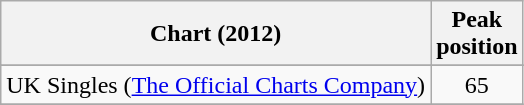<table class="wikitable sortable">
<tr>
<th>Chart (2012)</th>
<th>Peak<br>position</th>
</tr>
<tr>
</tr>
<tr>
<td>UK Singles (<a href='#'>The Official Charts Company</a>)</td>
<td align="center">65</td>
</tr>
<tr>
</tr>
</table>
